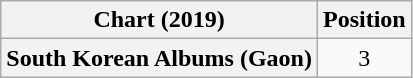<table class="wikitable plainrowheaders" style="text-align:center">
<tr>
<th scope="col">Chart (2019)</th>
<th scope="col">Position</th>
</tr>
<tr>
<th scope="row">South Korean Albums (Gaon)</th>
<td>3</td>
</tr>
</table>
